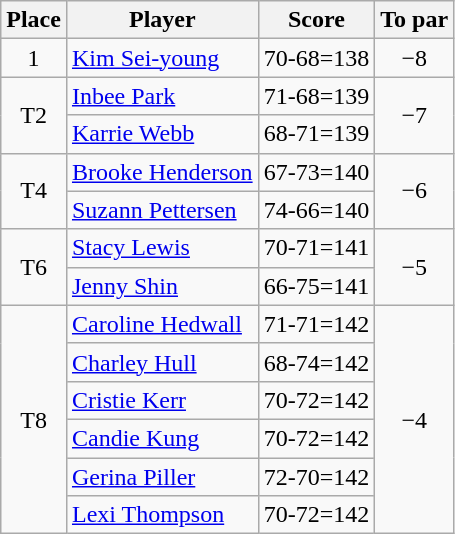<table class="wikitable">
<tr>
<th>Place</th>
<th>Player</th>
<th>Score</th>
<th>To par</th>
</tr>
<tr>
<td align=center>1</td>
<td> <a href='#'>Kim Sei-young</a></td>
<td>70-68=138</td>
<td align=center>−8</td>
</tr>
<tr>
<td rowspan=2 align=center>T2</td>
<td> <a href='#'>Inbee Park</a></td>
<td>71-68=139</td>
<td rowspan=2 align=center>−7</td>
</tr>
<tr>
<td> <a href='#'>Karrie Webb</a></td>
<td>68-71=139</td>
</tr>
<tr>
<td rowspan=2 align=center>T4</td>
<td> <a href='#'>Brooke Henderson</a></td>
<td>67-73=140</td>
<td rowspan=2 align=center>−6</td>
</tr>
<tr>
<td> <a href='#'>Suzann Pettersen</a></td>
<td>74-66=140</td>
</tr>
<tr>
<td rowspan=2 align=center>T6</td>
<td> <a href='#'>Stacy Lewis</a></td>
<td>70-71=141</td>
<td rowspan=2 align=center>−5</td>
</tr>
<tr>
<td> <a href='#'>Jenny Shin</a></td>
<td>66-75=141</td>
</tr>
<tr>
<td rowspan=6 align=center>T8</td>
<td> <a href='#'>Caroline Hedwall</a></td>
<td>71-71=142</td>
<td rowspan=6 align=center>−4</td>
</tr>
<tr>
<td> <a href='#'>Charley Hull</a></td>
<td>68-74=142</td>
</tr>
<tr>
<td> <a href='#'>Cristie Kerr</a></td>
<td>70-72=142</td>
</tr>
<tr>
<td> <a href='#'>Candie Kung</a></td>
<td>70-72=142</td>
</tr>
<tr>
<td> <a href='#'>Gerina Piller</a></td>
<td>72-70=142</td>
</tr>
<tr>
<td> <a href='#'>Lexi Thompson</a></td>
<td>70-72=142</td>
</tr>
</table>
